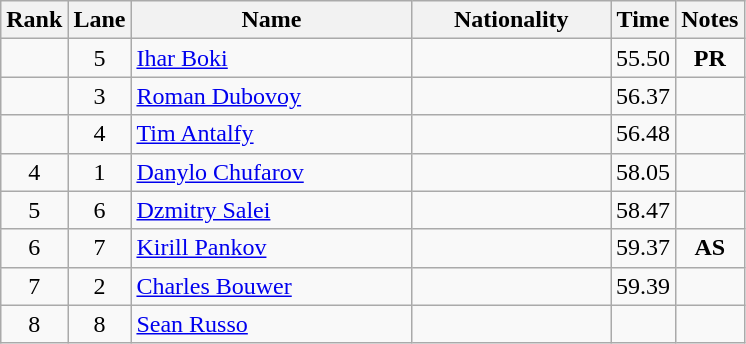<table class="wikitable sortable" style="text-align:center">
<tr>
<th>Rank</th>
<th>Lane</th>
<th style="width:180px">Name</th>
<th style="width:125px">Nationality</th>
<th>Time</th>
<th>Notes</th>
</tr>
<tr>
<td></td>
<td>5</td>
<td style="text-align:left;"><a href='#'>Ihar Boki</a></td>
<td style="text-align:left;"></td>
<td>55.50</td>
<td><strong>PR</strong></td>
</tr>
<tr>
<td></td>
<td>3</td>
<td style="text-align:left;"><a href='#'>Roman Dubovoy</a></td>
<td style="text-align:left;"></td>
<td>56.37</td>
<td></td>
</tr>
<tr>
<td></td>
<td>4</td>
<td style="text-align:left;"><a href='#'>Tim Antalfy</a></td>
<td style="text-align:left;"></td>
<td>56.48</td>
<td></td>
</tr>
<tr>
<td>4</td>
<td>1</td>
<td style="text-align:left;"><a href='#'>Danylo Chufarov</a></td>
<td style="text-align:left;"></td>
<td>58.05</td>
<td></td>
</tr>
<tr>
<td>5</td>
<td>6</td>
<td style="text-align:left;"><a href='#'>Dzmitry Salei</a></td>
<td style="text-align:left;"></td>
<td>58.47</td>
<td></td>
</tr>
<tr>
<td>6</td>
<td>7</td>
<td style="text-align:left;"><a href='#'>Kirill Pankov</a></td>
<td style="text-align:left;"></td>
<td>59.37</td>
<td><strong>AS</strong></td>
</tr>
<tr>
<td>7</td>
<td>2</td>
<td style="text-align:left;"><a href='#'>Charles Bouwer</a></td>
<td style="text-align:left;"></td>
<td>59.39</td>
<td></td>
</tr>
<tr>
<td>8</td>
<td>8</td>
<td style="text-align:left;"><a href='#'>Sean Russo</a></td>
<td style="text-align:left;"></td>
<td></td>
<td></td>
</tr>
</table>
